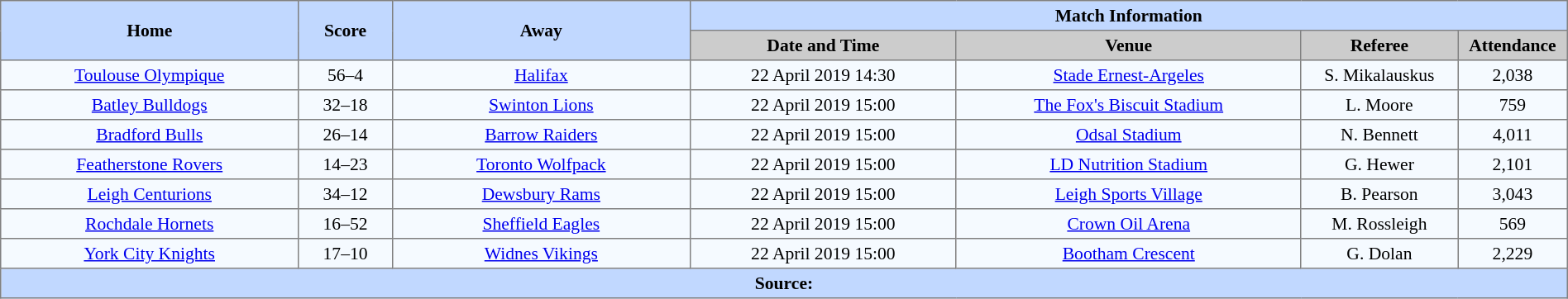<table border=1 style="border-collapse:collapse; font-size:90%; text-align:center;" cellpadding=3 cellspacing=0 width=100%>
<tr bgcolor="#c1d8ff">
<th rowspan="2" width="19%">Home</th>
<th rowspan="2" width="6%">Score</th>
<th rowspan="2" width="19%">Away</th>
<th colspan="4">Match Information</th>
</tr>
<tr bgcolor="#cccccc">
<th width="17%">Date and Time</th>
<th width="22%">Venue</th>
<th width="10%">Referee</th>
<th width="7%">Attendance</th>
</tr>
<tr bgcolor="#f5faff">
<td> <a href='#'>Toulouse Olympique</a></td>
<td>56–4</td>
<td> <a href='#'>Halifax</a></td>
<td>22 April 2019 14:30</td>
<td><a href='#'>Stade Ernest-Argeles</a></td>
<td>S. Mikalauskus</td>
<td>2,038</td>
</tr>
<tr bgcolor="#f5faff">
<td> <a href='#'>Batley Bulldogs</a></td>
<td>32–18</td>
<td> <a href='#'>Swinton Lions</a></td>
<td>22 April 2019 15:00</td>
<td><a href='#'>The Fox's Biscuit Stadium</a></td>
<td>L. Moore</td>
<td>759</td>
</tr>
<tr bgcolor="#f5faff">
<td> <a href='#'>Bradford Bulls</a></td>
<td>26–14</td>
<td> <a href='#'>Barrow Raiders</a></td>
<td>22 April 2019 15:00</td>
<td><a href='#'>Odsal Stadium</a></td>
<td>N. Bennett</td>
<td>4,011</td>
</tr>
<tr bgcolor="#f5faff">
<td> <a href='#'>Featherstone Rovers</a></td>
<td>14–23</td>
<td> <a href='#'>Toronto Wolfpack</a></td>
<td>22 April 2019 15:00</td>
<td><a href='#'>LD Nutrition Stadium</a></td>
<td>G. Hewer</td>
<td>2,101</td>
</tr>
<tr bgcolor="#f5faff">
<td> <a href='#'>Leigh Centurions</a></td>
<td>34–12</td>
<td> <a href='#'>Dewsbury Rams</a></td>
<td>22 April 2019 15:00</td>
<td><a href='#'>Leigh Sports Village</a></td>
<td>B. Pearson</td>
<td>3,043</td>
</tr>
<tr bgcolor="#f5faff">
<td> <a href='#'>Rochdale Hornets</a></td>
<td>16–52</td>
<td> <a href='#'>Sheffield Eagles</a></td>
<td>22 April 2019 15:00</td>
<td><a href='#'>Crown Oil Arena</a></td>
<td>M. Rossleigh</td>
<td>569</td>
</tr>
<tr bgcolor="#f5faff">
<td> <a href='#'>York City Knights</a></td>
<td>17–10</td>
<td> <a href='#'>Widnes Vikings</a></td>
<td>22 April 2019 15:00</td>
<td><a href='#'>Bootham Crescent</a></td>
<td>G. Dolan</td>
<td>2,229</td>
</tr>
<tr bgcolor="#c1d8ff">
<th colspan="7">Source:</th>
</tr>
</table>
